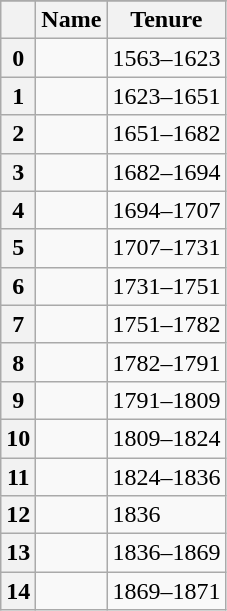<table class=wikitable>
<tr>
</tr>
<tr>
<th scope="col"></th>
<th scope="col">Name</th>
<th scope="col">Tenure</th>
</tr>
<tr>
<th scope="row">0</th>
<td></td>
<td>1563–1623</td>
</tr>
<tr>
<th scope="row">1</th>
<td></td>
<td>1623–1651</td>
</tr>
<tr>
<th scope="row">2</th>
<td></td>
<td>1651–1682</td>
</tr>
<tr>
<th scope="row">3</th>
<td></td>
<td>1682–1694</td>
</tr>
<tr>
<th scope="row">4</th>
<td></td>
<td>1694–1707</td>
</tr>
<tr>
<th scope="row">5</th>
<td></td>
<td>1707–1731</td>
</tr>
<tr>
<th scope="row">6</th>
<td></td>
<td>1731–1751</td>
</tr>
<tr>
<th scope="row">7</th>
<td></td>
<td>1751–1782</td>
</tr>
<tr>
<th scope="row">8</th>
<td></td>
<td>1782–1791</td>
</tr>
<tr>
<th scope="row">9</th>
<td></td>
<td>1791–1809</td>
</tr>
<tr>
<th scope="row">10</th>
<td></td>
<td>1809–1824</td>
</tr>
<tr>
<th scope="row">11</th>
<td></td>
<td>1824–1836</td>
</tr>
<tr>
<th scope="row">12</th>
<td></td>
<td>1836</td>
</tr>
<tr>
<th scope="row">13</th>
<td></td>
<td>1836–1869</td>
</tr>
<tr>
<th scope="row">14</th>
<td></td>
<td>1869–1871</td>
</tr>
</table>
